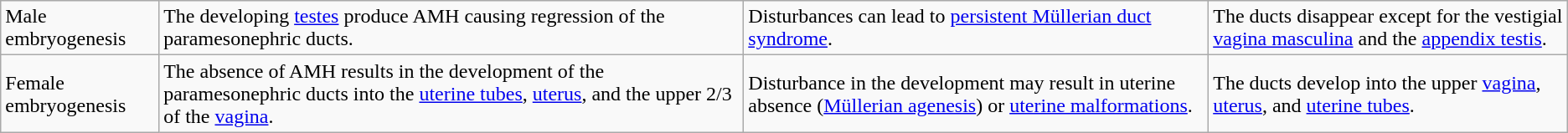<table class="wikitable">
<tr>
<td>Male embryogenesis</td>
<td>The developing <a href='#'>testes</a> produce AMH causing regression of the paramesonephric ducts.</td>
<td>Disturbances can lead to <a href='#'>persistent Müllerian duct syndrome</a>.</td>
<td>The ducts disappear except for the vestigial <a href='#'>vagina masculina</a> and the <a href='#'>appendix testis</a>.</td>
</tr>
<tr>
<td>Female embryogenesis</td>
<td>The absence of AMH results in the development of the paramesonephric ducts into the <a href='#'>uterine tubes</a>, <a href='#'>uterus</a>, and the upper 2/3 of the <a href='#'>vagina</a>.</td>
<td>Disturbance in the development may result in uterine absence (<a href='#'>Müllerian agenesis</a>) or <a href='#'>uterine malformations</a>.</td>
<td>The ducts develop into the upper <a href='#'>vagina</a>, <a href='#'>uterus</a>, and <a href='#'>uterine tubes</a>.</td>
</tr>
</table>
